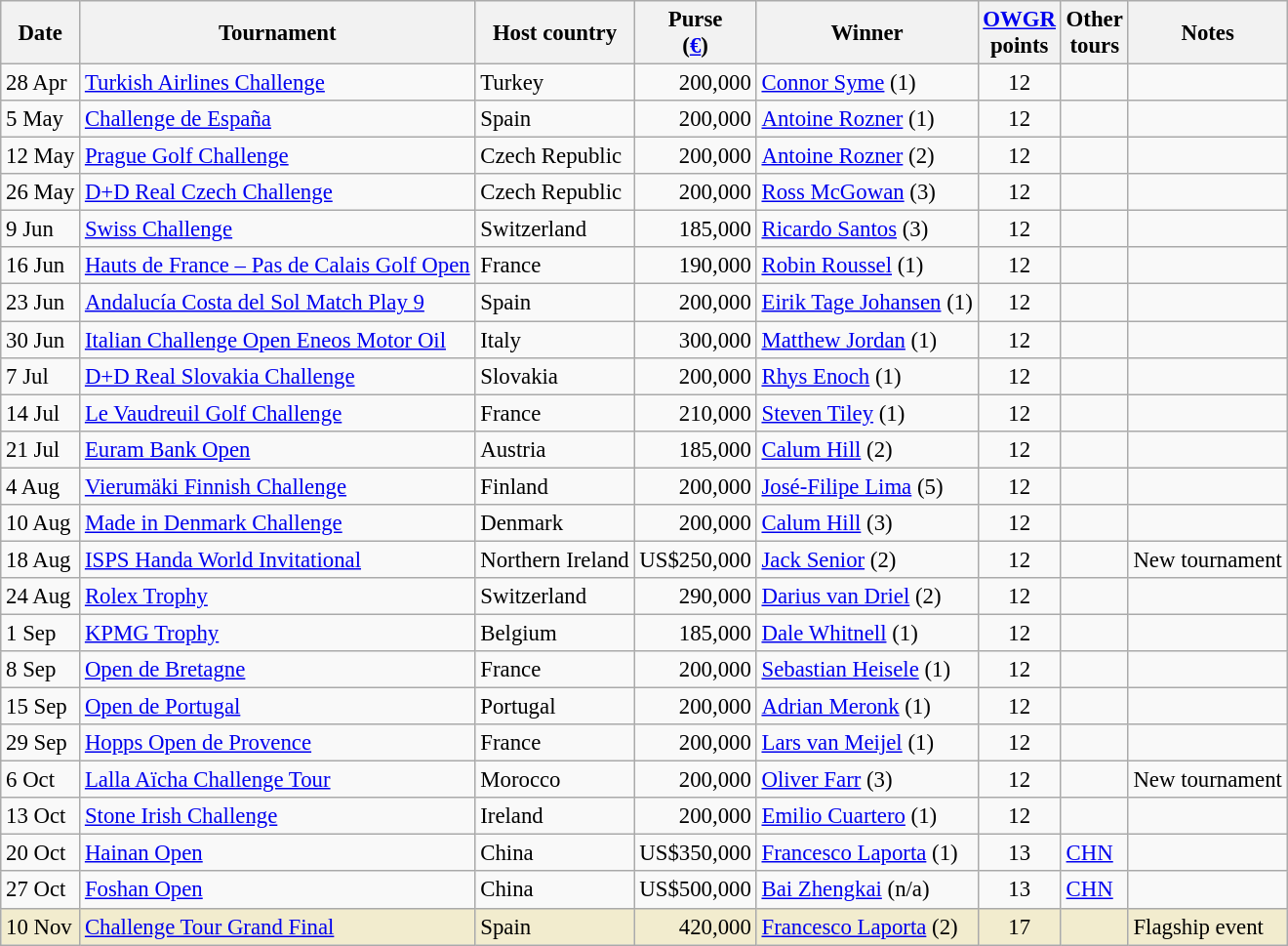<table class="wikitable" style="font-size:95%">
<tr>
<th>Date</th>
<th>Tournament</th>
<th>Host country</th>
<th>Purse<br>(<a href='#'>€</a>)</th>
<th>Winner</th>
<th><a href='#'>OWGR</a><br>points</th>
<th>Other<br>tours</th>
<th>Notes</th>
</tr>
<tr>
<td>28 Apr</td>
<td><a href='#'>Turkish Airlines Challenge</a></td>
<td>Turkey</td>
<td align=right>200,000</td>
<td> <a href='#'>Connor Syme</a> (1)</td>
<td align=center>12</td>
<td></td>
<td></td>
</tr>
<tr>
<td>5 May</td>
<td><a href='#'>Challenge de España</a></td>
<td>Spain</td>
<td align=right>200,000</td>
<td> <a href='#'>Antoine Rozner</a> (1)</td>
<td align=center>12</td>
<td></td>
<td></td>
</tr>
<tr>
<td>12 May</td>
<td><a href='#'>Prague Golf Challenge</a></td>
<td>Czech Republic</td>
<td align=right>200,000</td>
<td> <a href='#'>Antoine Rozner</a> (2)</td>
<td align=center>12</td>
<td></td>
<td></td>
</tr>
<tr>
<td>26 May</td>
<td><a href='#'>D+D Real Czech Challenge</a></td>
<td>Czech Republic</td>
<td align=right>200,000</td>
<td> <a href='#'>Ross McGowan</a> (3)</td>
<td align=center>12</td>
<td></td>
<td></td>
</tr>
<tr>
<td>9 Jun</td>
<td><a href='#'>Swiss Challenge</a></td>
<td>Switzerland</td>
<td align=right>185,000</td>
<td> <a href='#'>Ricardo Santos</a> (3)</td>
<td align=center>12</td>
<td></td>
<td></td>
</tr>
<tr>
<td>16 Jun</td>
<td><a href='#'>Hauts de France – Pas de Calais Golf Open</a></td>
<td>France</td>
<td align=right>190,000</td>
<td> <a href='#'>Robin Roussel</a> (1)</td>
<td align=center>12</td>
<td></td>
<td></td>
</tr>
<tr>
<td>23 Jun</td>
<td><a href='#'>Andalucía Costa del Sol Match Play 9</a></td>
<td>Spain</td>
<td align=right>200,000</td>
<td> <a href='#'>Eirik Tage Johansen</a> (1)</td>
<td align=center>12</td>
<td></td>
<td></td>
</tr>
<tr>
<td>30 Jun</td>
<td><a href='#'>Italian Challenge Open Eneos Motor Oil</a></td>
<td>Italy</td>
<td align=right>300,000</td>
<td> <a href='#'>Matthew Jordan</a> (1)</td>
<td align=center>12</td>
<td></td>
<td></td>
</tr>
<tr>
<td>7 Jul</td>
<td><a href='#'>D+D Real Slovakia Challenge</a></td>
<td>Slovakia</td>
<td align=right>200,000</td>
<td> <a href='#'>Rhys Enoch</a> (1)</td>
<td align=center>12</td>
<td></td>
<td></td>
</tr>
<tr>
<td>14 Jul</td>
<td><a href='#'>Le Vaudreuil Golf Challenge</a></td>
<td>France</td>
<td align=right>210,000</td>
<td> <a href='#'>Steven Tiley</a> (1)</td>
<td align=center>12</td>
<td></td>
<td></td>
</tr>
<tr>
<td>21 Jul</td>
<td><a href='#'>Euram Bank Open</a></td>
<td>Austria</td>
<td align=right>185,000</td>
<td> <a href='#'>Calum Hill</a> (2)</td>
<td align=center>12</td>
<td></td>
<td></td>
</tr>
<tr>
<td>4 Aug</td>
<td><a href='#'>Vierumäki Finnish Challenge</a></td>
<td>Finland</td>
<td align=right>200,000</td>
<td> <a href='#'>José-Filipe Lima</a> (5)</td>
<td align=center>12</td>
<td></td>
<td></td>
</tr>
<tr>
<td>10 Aug</td>
<td><a href='#'>Made in Denmark Challenge</a></td>
<td>Denmark</td>
<td align=right>200,000</td>
<td> <a href='#'>Calum Hill</a> (3)</td>
<td align=center>12</td>
<td></td>
<td></td>
</tr>
<tr>
<td>18 Aug</td>
<td><a href='#'>ISPS Handa World Invitational</a></td>
<td>Northern Ireland</td>
<td align=right>US$250,000</td>
<td> <a href='#'>Jack Senior</a> (2)</td>
<td align=center>12</td>
<td></td>
<td>New tournament</td>
</tr>
<tr>
<td>24 Aug</td>
<td><a href='#'>Rolex Trophy</a></td>
<td>Switzerland</td>
<td align=right>290,000</td>
<td> <a href='#'>Darius van Driel</a> (2)</td>
<td align=center>12</td>
<td></td>
<td></td>
</tr>
<tr>
<td>1 Sep</td>
<td><a href='#'>KPMG Trophy</a></td>
<td>Belgium</td>
<td align=right>185,000</td>
<td> <a href='#'>Dale Whitnell</a> (1)</td>
<td align=center>12</td>
<td></td>
<td></td>
</tr>
<tr>
<td>8 Sep</td>
<td><a href='#'>Open de Bretagne</a></td>
<td>France</td>
<td align=right>200,000</td>
<td> <a href='#'>Sebastian Heisele</a> (1)</td>
<td align=center>12</td>
<td></td>
<td></td>
</tr>
<tr>
<td>15 Sep</td>
<td><a href='#'>Open de Portugal</a></td>
<td>Portugal</td>
<td align=right>200,000</td>
<td> <a href='#'>Adrian Meronk</a> (1)</td>
<td align=center>12</td>
<td></td>
<td></td>
</tr>
<tr>
<td>29 Sep</td>
<td><a href='#'>Hopps Open de Provence</a></td>
<td>France</td>
<td align=right>200,000</td>
<td> <a href='#'>Lars van Meijel</a> (1)</td>
<td align=center>12</td>
<td></td>
<td></td>
</tr>
<tr>
<td>6 Oct</td>
<td><a href='#'>Lalla Aïcha Challenge Tour</a></td>
<td>Morocco</td>
<td align=right>200,000</td>
<td> <a href='#'>Oliver Farr</a> (3)</td>
<td align=center>12</td>
<td></td>
<td>New tournament</td>
</tr>
<tr>
<td>13 Oct</td>
<td><a href='#'>Stone Irish Challenge</a></td>
<td>Ireland</td>
<td align=right>200,000</td>
<td> <a href='#'>Emilio Cuartero</a> (1)</td>
<td align=center>12</td>
<td></td>
<td></td>
</tr>
<tr>
<td>20 Oct</td>
<td><a href='#'>Hainan Open</a></td>
<td>China</td>
<td align=right>US$350,000</td>
<td> <a href='#'>Francesco Laporta</a> (1)</td>
<td align=center>13</td>
<td><a href='#'>CHN</a></td>
<td></td>
</tr>
<tr>
<td>27 Oct</td>
<td><a href='#'>Foshan Open</a></td>
<td>China</td>
<td align=right>US$500,000</td>
<td> <a href='#'>Bai Zhengkai</a> (n/a)</td>
<td align=center>13</td>
<td><a href='#'>CHN</a></td>
<td></td>
</tr>
<tr style="background:#f2ecce;">
<td>10 Nov</td>
<td><a href='#'>Challenge Tour Grand Final</a></td>
<td>Spain</td>
<td align=right>420,000</td>
<td> <a href='#'>Francesco Laporta</a> (2)</td>
<td align=center>17</td>
<td></td>
<td>Flagship event</td>
</tr>
</table>
